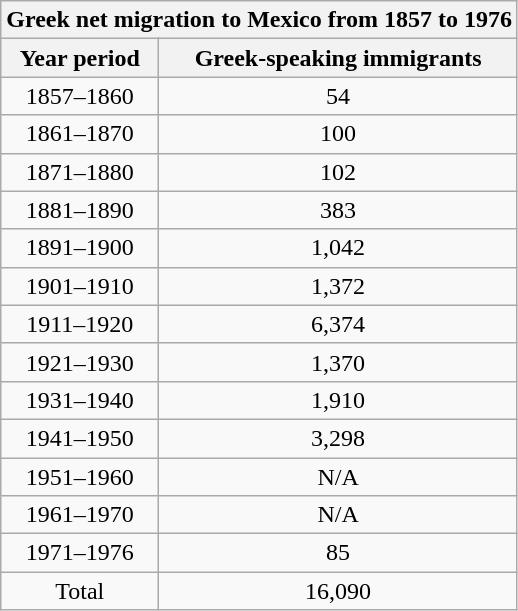<table class="wikitable" style="text-align:center;">
<tr>
<th colspan=5>Greek net migration to Mexico from 1857 to 1976</th>
</tr>
<tr>
<th>Year period</th>
<th>Greek-speaking immigrants</th>
</tr>
<tr>
<td>1857–1860</td>
<td>54</td>
</tr>
<tr>
<td>1861–1870</td>
<td>100</td>
</tr>
<tr>
<td>1871–1880</td>
<td>102</td>
</tr>
<tr>
<td>1881–1890</td>
<td>383</td>
</tr>
<tr>
<td>1891–1900</td>
<td>1,042</td>
</tr>
<tr>
<td>1901–1910</td>
<td>1,372</td>
</tr>
<tr>
<td>1911–1920</td>
<td>6,374</td>
</tr>
<tr>
<td>1921–1930</td>
<td>1,370</td>
</tr>
<tr>
<td>1931–1940</td>
<td>1,910</td>
</tr>
<tr>
<td>1941–1950</td>
<td>3,298</td>
</tr>
<tr>
<td>1951–1960</td>
<td>N/A</td>
</tr>
<tr>
<td>1961–1970</td>
<td>N/A</td>
</tr>
<tr>
<td>1971–1976</td>
<td>85</td>
</tr>
<tr>
<td>Total</td>
<td>16,090</td>
</tr>
</table>
